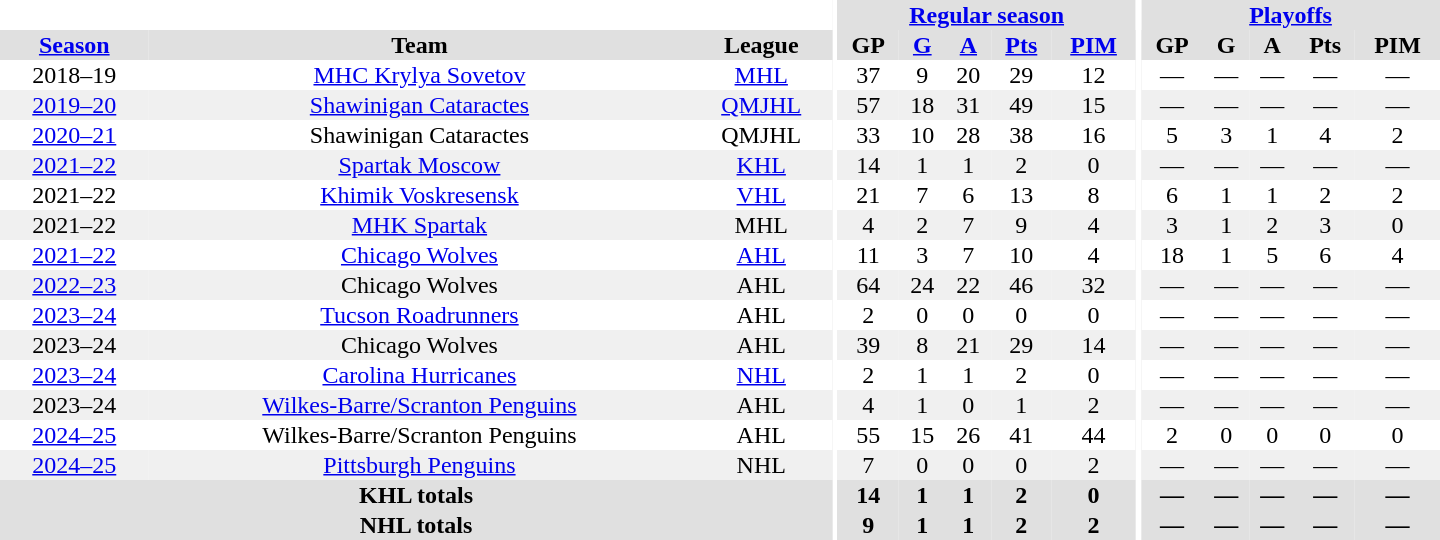<table border="0" cellpadding="1" cellspacing="0" style="text-align:center; width:60em">
<tr bgcolor="#e0e0e0">
<th colspan="3" bgcolor="#ffffff"></th>
<th rowspan="99" bgcolor="#ffffff"></th>
<th colspan="5"><a href='#'>Regular season</a></th>
<th rowspan="99" bgcolor="#ffffff"></th>
<th colspan="5"><a href='#'>Playoffs</a></th>
</tr>
<tr bgcolor="#e0e0e0">
<th><a href='#'>Season</a></th>
<th>Team</th>
<th>League</th>
<th>GP</th>
<th><a href='#'>G</a></th>
<th><a href='#'>A</a></th>
<th><a href='#'>Pts</a></th>
<th><a href='#'>PIM</a></th>
<th>GP</th>
<th>G</th>
<th>A</th>
<th>Pts</th>
<th>PIM</th>
</tr>
<tr>
<td>2018–19</td>
<td><a href='#'>MHC Krylya Sovetov</a></td>
<td><a href='#'>MHL</a></td>
<td>37</td>
<td>9</td>
<td>20</td>
<td>29</td>
<td>12</td>
<td>—</td>
<td>—</td>
<td>—</td>
<td>—</td>
<td>—</td>
</tr>
<tr bgcolor="#f0f0f0">
<td><a href='#'>2019–20</a></td>
<td><a href='#'>Shawinigan Cataractes</a></td>
<td><a href='#'>QMJHL</a></td>
<td>57</td>
<td>18</td>
<td>31</td>
<td>49</td>
<td>15</td>
<td>—</td>
<td>—</td>
<td>—</td>
<td>—</td>
<td>—</td>
</tr>
<tr>
<td><a href='#'>2020–21</a></td>
<td>Shawinigan Cataractes</td>
<td>QMJHL</td>
<td>33</td>
<td>10</td>
<td>28</td>
<td>38</td>
<td>16</td>
<td>5</td>
<td>3</td>
<td>1</td>
<td>4</td>
<td>2</td>
</tr>
<tr bgcolor="#f0f0f0">
<td><a href='#'>2021–22</a></td>
<td><a href='#'>Spartak Moscow</a></td>
<td><a href='#'>KHL</a></td>
<td>14</td>
<td>1</td>
<td>1</td>
<td>2</td>
<td>0</td>
<td>—</td>
<td>—</td>
<td>—</td>
<td>—</td>
<td>—</td>
</tr>
<tr>
<td>2021–22</td>
<td><a href='#'>Khimik Voskresensk</a></td>
<td><a href='#'>VHL</a></td>
<td>21</td>
<td>7</td>
<td>6</td>
<td>13</td>
<td>8</td>
<td>6</td>
<td>1</td>
<td>1</td>
<td>2</td>
<td>2</td>
</tr>
<tr bgcolor="#f0f0f0">
<td>2021–22</td>
<td><a href='#'>MHK Spartak</a></td>
<td>MHL</td>
<td>4</td>
<td>2</td>
<td>7</td>
<td>9</td>
<td>4</td>
<td>3</td>
<td>1</td>
<td>2</td>
<td>3</td>
<td>0</td>
</tr>
<tr>
<td><a href='#'>2021–22</a></td>
<td><a href='#'>Chicago Wolves</a></td>
<td><a href='#'>AHL</a></td>
<td>11</td>
<td>3</td>
<td>7</td>
<td>10</td>
<td>4</td>
<td>18</td>
<td>1</td>
<td>5</td>
<td>6</td>
<td>4</td>
</tr>
<tr bgcolor="#f0f0f0">
<td><a href='#'>2022–23</a></td>
<td>Chicago Wolves</td>
<td>AHL</td>
<td>64</td>
<td>24</td>
<td>22</td>
<td>46</td>
<td>32</td>
<td>—</td>
<td>—</td>
<td>—</td>
<td>—</td>
<td>—</td>
</tr>
<tr>
<td><a href='#'>2023–24</a></td>
<td><a href='#'>Tucson Roadrunners</a></td>
<td>AHL</td>
<td>2</td>
<td>0</td>
<td>0</td>
<td>0</td>
<td>0</td>
<td>—</td>
<td>—</td>
<td>—</td>
<td>—</td>
<td>—</td>
</tr>
<tr bgcolor="#f0f0f0">
<td>2023–24</td>
<td>Chicago Wolves</td>
<td>AHL</td>
<td>39</td>
<td>8</td>
<td>21</td>
<td>29</td>
<td>14</td>
<td>—</td>
<td>—</td>
<td>—</td>
<td>—</td>
<td>—</td>
</tr>
<tr>
<td><a href='#'>2023–24</a></td>
<td><a href='#'>Carolina Hurricanes</a></td>
<td><a href='#'>NHL</a></td>
<td>2</td>
<td>1</td>
<td>1</td>
<td>2</td>
<td>0</td>
<td>—</td>
<td>—</td>
<td>—</td>
<td>—</td>
<td>—</td>
</tr>
<tr bgcolor="#f0f0f0">
<td>2023–24</td>
<td><a href='#'>Wilkes-Barre/Scranton Penguins</a></td>
<td>AHL</td>
<td>4</td>
<td>1</td>
<td>0</td>
<td>1</td>
<td>2</td>
<td>—</td>
<td>—</td>
<td>—</td>
<td>—</td>
<td>—</td>
</tr>
<tr>
<td><a href='#'>2024–25</a></td>
<td>Wilkes-Barre/Scranton Penguins</td>
<td>AHL</td>
<td>55</td>
<td>15</td>
<td>26</td>
<td>41</td>
<td>44</td>
<td>2</td>
<td>0</td>
<td>0</td>
<td>0</td>
<td>0</td>
</tr>
<tr bgcolor="#f0f0f0">
<td><a href='#'>2024–25</a></td>
<td><a href='#'>Pittsburgh Penguins</a></td>
<td>NHL</td>
<td>7</td>
<td>0</td>
<td>0</td>
<td>0</td>
<td>2</td>
<td>—</td>
<td>—</td>
<td>—</td>
<td>—</td>
<td>—</td>
</tr>
<tr bgcolor="#e0e0e0">
<th colspan="3">KHL totals</th>
<th>14</th>
<th>1</th>
<th>1</th>
<th>2</th>
<th>0</th>
<th>—</th>
<th>—</th>
<th>—</th>
<th>—</th>
<th>—</th>
</tr>
<tr bgcolor="#e0e0e0">
<th colspan="3">NHL totals</th>
<th>9</th>
<th>1</th>
<th>1</th>
<th>2</th>
<th>2</th>
<th>—</th>
<th>—</th>
<th>—</th>
<th>—</th>
<th>—</th>
</tr>
</table>
